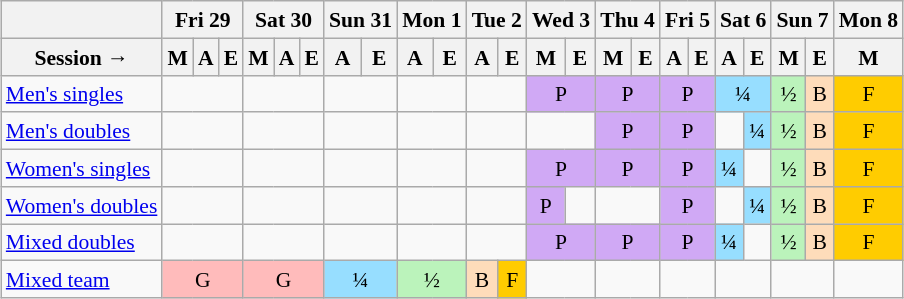<table class="wikitable" style="margin:0.5em auto; font-size:90%; line-height:1.25em; text-align:center;">
<tr>
<th></th>
<th colspan=3>Fri 29</th>
<th colspan=3>Sat 30</th>
<th colspan=2>Sun 31</th>
<th colspan=2>Mon 1</th>
<th colspan=2>Tue 2</th>
<th colspan=2>Wed 3</th>
<th colspan=2>Thu 4</th>
<th colspan=2>Fri 5</th>
<th colspan=2>Sat 6</th>
<th colspan=2>Sun 7</th>
<th>Mon 8</th>
</tr>
<tr>
<th>Session →</th>
<th>M</th>
<th>A</th>
<th>E</th>
<th>M</th>
<th>A</th>
<th>E</th>
<th>A</th>
<th>E</th>
<th>A</th>
<th>E</th>
<th>A</th>
<th>E</th>
<th>M</th>
<th>E</th>
<th>M</th>
<th>E</th>
<th>A</th>
<th>E</th>
<th>A</th>
<th>E</th>
<th>M</th>
<th>E</th>
<th>M</th>
</tr>
<tr>
<td style="text-align:left;"><a href='#'>Men's singles</a></td>
<td colspan=3></td>
<td colspan=3></td>
<td colspan=2></td>
<td colspan=2></td>
<td colspan=2></td>
<td colspan="2" style="background-color:#D0A9F5">P</td>
<td colspan="2" style="background-color:#D0A9F5">P</td>
<td colspan="2" style="background-color:#D0A9F5">P</td>
<td colspan="2" style="background-color:#97DEFF">¼</td>
<td style="background-color:#BBF3BB;">½</td>
<td style="background-color:#FEDCBA;">B</td>
<td style="background-color:#FFCC00;">F</td>
</tr>
<tr>
<td style="text-align:left;"><a href='#'>Men's doubles</a></td>
<td colspan=3></td>
<td colspan=3></td>
<td colspan=2></td>
<td colspan=2></td>
<td colspan=2></td>
<td colspan=2></td>
<td colspan="2" style="background-color:#D0A9F5">P</td>
<td colspan="2" style="background-color:#D0A9F5">P</td>
<td></td>
<td style="background-color:#97DEFF">¼</td>
<td style="background-color:#BBF3BB;">½</td>
<td style="background-color:#FEDCBA;">B</td>
<td style="background-color:#FFCC00;">F</td>
</tr>
<tr>
<td style="text-align:left;"><a href='#'>Women's singles</a></td>
<td colspan=3></td>
<td colspan=3></td>
<td colspan=2></td>
<td colspan=2></td>
<td colspan=2></td>
<td colspan="2" style="background-color:#D0A9F5">P</td>
<td colspan="2" style="background-color:#D0A9F5">P</td>
<td colspan="2" style="background-color:#D0A9F5">P</td>
<td style="background-color:#97DEFF">¼</td>
<td></td>
<td style="background-color:#BBF3BB;">½</td>
<td style="background-color:#FEDCBA;">B</td>
<td style="background-color:#FFCC00;">F</td>
</tr>
<tr>
<td style="text-align:left;"><a href='#'>Women's doubles</a></td>
<td colspan=3></td>
<td colspan=3></td>
<td colspan=2></td>
<td colspan=2></td>
<td colspan=2></td>
<td style="background-color:#D0A9F5">P</td>
<td></td>
<td colspan="2"></td>
<td colspan="2" style="background-color:#D0A9F5">P</td>
<td></td>
<td style="background-color:#97DEFF">¼</td>
<td style="background-color:#BBF3BB;">½</td>
<td style="background-color:#FEDCBA;">B</td>
<td style="background-color:#FFCC00;">F</td>
</tr>
<tr>
<td style="text-align:left;"><a href='#'>Mixed doubles</a></td>
<td colspan=3></td>
<td colspan=3></td>
<td colspan=2></td>
<td colspan=2></td>
<td colspan=2></td>
<td colspan="2" style="background-color:#D0A9F5">P</td>
<td colspan="2" style="background-color:#D0A9F5">P</td>
<td colspan="2" style="background-color:#D0A9F5">P</td>
<td style="background-color:#97DEFF">¼</td>
<td></td>
<td style="background-color:#BBF3BB;">½</td>
<td style="background-color:#FEDCBA;">B</td>
<td style="background-color:#FFCC00;">F</td>
</tr>
<tr>
<td style="text-align:left;"><a href='#'>Mixed team</a></td>
<td colspan="3" style="background-color:#FFBBBB">G</td>
<td colspan="3" style="background-color:#FFBBBB">G</td>
<td colspan="2" style="background-color:#97DEFF;">¼</td>
<td colspan="2" style="background-color:#BBF3BB;">½</td>
<td style="background-color:#FEDCBA;">B</td>
<td style="background-color:#FFCC00;">F</td>
<td colspan=2></td>
<td colspan=2></td>
<td colspan=2></td>
<td colspan=2></td>
<td colspan=2></td>
<td></td>
</tr>
</table>
